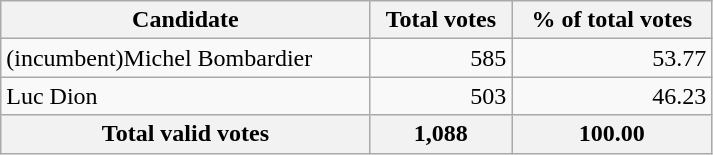<table class="wikitable" width="475">
<tr>
<th align="left">Candidate</th>
<th align="right">Total votes</th>
<th align="right">% of total votes</th>
</tr>
<tr>
<td align="left">(incumbent)Michel Bombardier</td>
<td align="right">585</td>
<td align="right">53.77</td>
</tr>
<tr>
<td align="left">Luc Dion</td>
<td align="right">503</td>
<td align="right">46.23</td>
</tr>
<tr bgcolor="#EEEEEE">
<th align="left">Total valid votes</th>
<th align="right"><strong>1,088</strong></th>
<th align="right"><strong>100.00</strong></th>
</tr>
</table>
